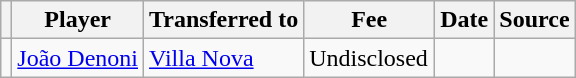<table class="wikitable plainrowheaders sortable">
<tr>
<th></th>
<th scope="col">Player</th>
<th>Transferred to</th>
<th style="width: 80px;">Fee</th>
<th scope="col">Date</th>
<th scope="col">Source</th>
</tr>
<tr>
<td align="center"></td>
<td> <a href='#'>João Denoni</a></td>
<td> <a href='#'>Villa Nova</a></td>
<td>Undisclosed</td>
<td></td>
<td></td>
</tr>
</table>
